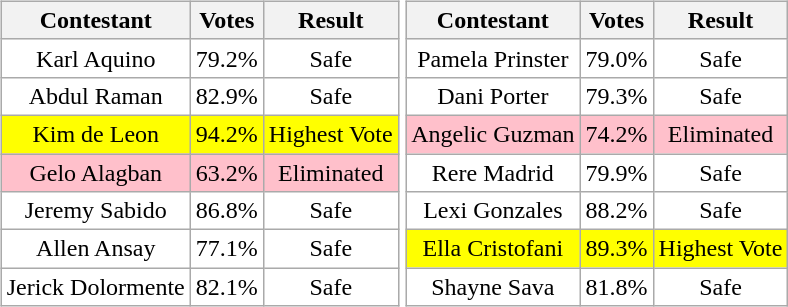<table>
<tr>
<td><br><table class="wikitable sortable nowrap" style="margin:auto; text-align:center">
<tr>
<th scope="col">Contestant</th>
<th scope="col">Votes</th>
<th scope="col">Result</th>
</tr>
<tr>
<td bgcolor=#FFFFFF>Karl Aquino</td>
<td bgcolor=#FFFFFF>79.2%</td>
<td bgcolor=#FFFFFF>Safe</td>
</tr>
<tr>
<td bgcolor=#FFFFFF>Abdul Raman</td>
<td bgcolor=#FFFFFF>82.9%</td>
<td bgcolor=#FFFFFF>Safe</td>
</tr>
<tr>
<td bgcolor=#FFFF00>Kim de Leon</td>
<td bgcolor=#FFFF00>94.2%</td>
<td bgcolor=#FFFF00>Highest Vote</td>
</tr>
<tr>
<td bgcolor=pink>Gelo Alagban</td>
<td bgcolor=pink>63.2%</td>
<td bgcolor=pink>Eliminated</td>
</tr>
<tr>
<td bgcolor=#FFFFFF>Jeremy Sabido</td>
<td bgcolor=#FFFFFF>86.8%</td>
<td bgcolor=#FFFFFF>Safe</td>
</tr>
<tr>
<td bgcolor=#FFFFFF>Allen Ansay</td>
<td bgcolor=#FFFFFF>77.1%</td>
<td bgcolor=#FFFFFF>Safe</td>
</tr>
<tr>
<td bgcolor=#FFFFFF>Jerick Dolormente</td>
<td bgcolor=#FFFFFF>82.1%</td>
<td bgcolor=#FFFFFF>Safe</td>
</tr>
</table>
</td>
<td><br><table class="wikitable sortable nowrap" style="margin:auto; text-align:center">
<tr>
<th scope="col">Contestant</th>
<th scope="col">Votes</th>
<th scope="col">Result</th>
</tr>
<tr>
<td bgcolor=#FFFFFF>Pamela Prinster</td>
<td bgcolor=#FFFFFF>79.0%</td>
<td bgcolor=#FFFFFF>Safe</td>
</tr>
<tr>
<td bgcolor=#FFFFFF>Dani Porter</td>
<td bgcolor=#FFFFFF>79.3%</td>
<td bgcolor=#FFFFFF>Safe</td>
</tr>
<tr>
<td bgcolor=pink>Angelic Guzman</td>
<td bgcolor=pink>74.2%</td>
<td bgcolor=pink>Eliminated</td>
</tr>
<tr>
<td bgcolor=#FFFFFF>Rere Madrid</td>
<td bgcolor=#FFFFFF>79.9%</td>
<td bgcolor=#FFFFFF>Safe</td>
</tr>
<tr>
<td bgcolor=#FFFFFF>Lexi Gonzales</td>
<td bgcolor=#FFFFFF>88.2%</td>
<td bgcolor=#FFFFFF>Safe</td>
</tr>
<tr>
<td bgcolor=#FFFF00>Ella Cristofani</td>
<td bgcolor=#FFFF00>89.3%</td>
<td bgcolor=#FFFF00>Highest Vote</td>
</tr>
<tr>
<td bgcolor=#FFFFFF>Shayne Sava</td>
<td bgcolor=#FFFFFF>81.8%</td>
<td bgcolor=#FFFFFF>Safe</td>
</tr>
</table>
</td>
</tr>
</table>
